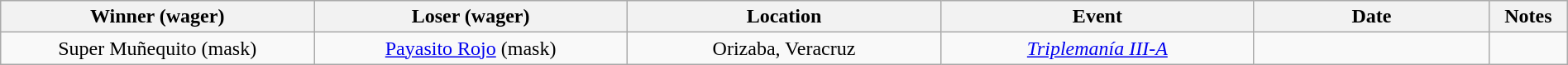<table class="wikitable sortable" width=100%  style="text-align: center">
<tr>
<th width=20% scope="col">Winner (wager)</th>
<th width=20% scope="col">Loser (wager)</th>
<th width=20% scope="col">Location</th>
<th width=20% scope="col">Event</th>
<th width=15% scope="col">Date</th>
<th class="unsortable" width=5% scope="col">Notes</th>
</tr>
<tr>
<td>Super Muñequito (mask)</td>
<td><a href='#'>Payasito Rojo</a> (mask)</td>
<td>Orizaba, Veracruz</td>
<td><em><a href='#'>Triplemanía III-A</a></em></td>
<td></td>
<td></td>
</tr>
</table>
